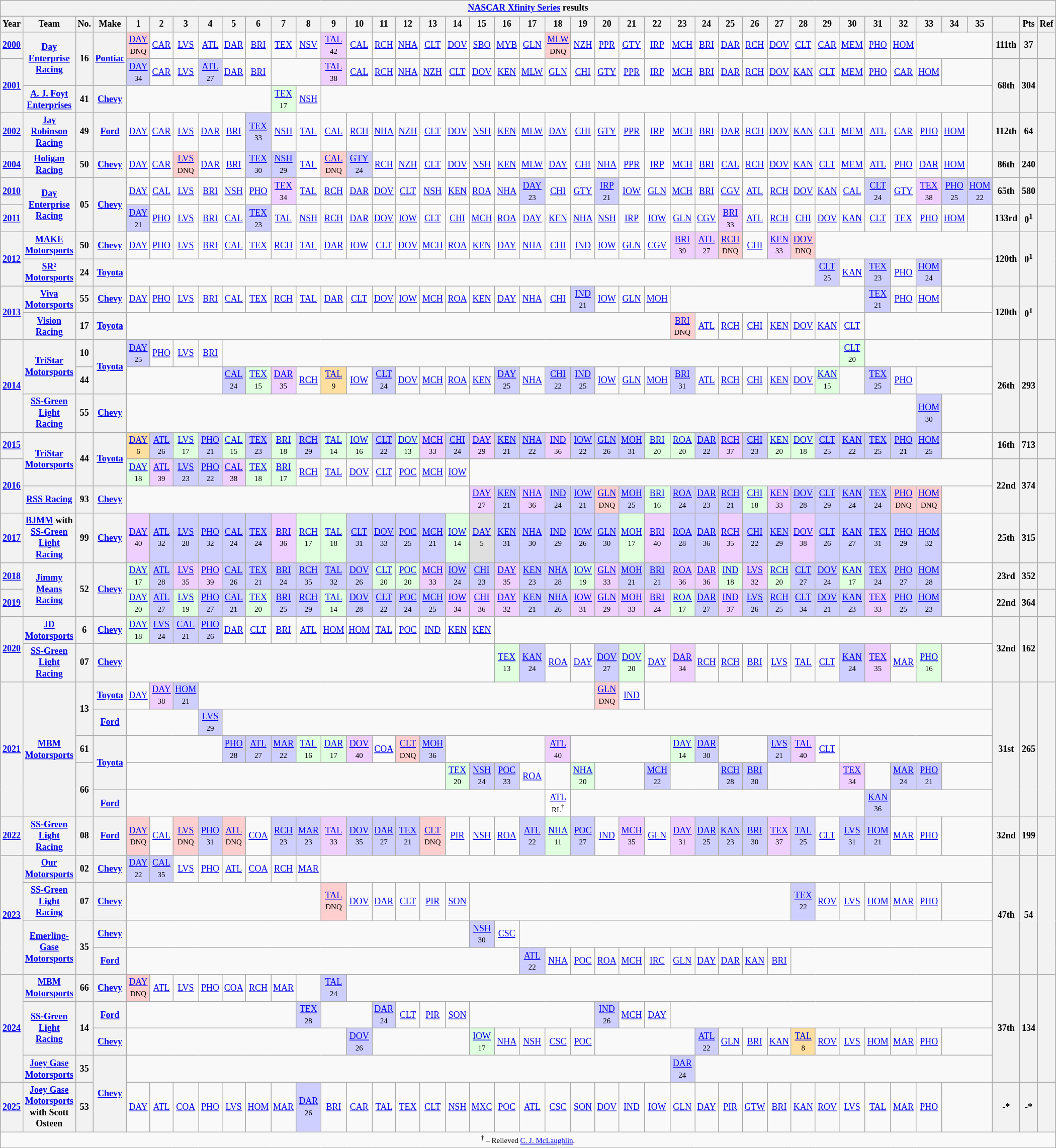<table class="wikitable" style="text-align:center; font-size:75%">
<tr>
<th colspan=42><a href='#'>NASCAR Xfinity Series</a> results</th>
</tr>
<tr>
<th>Year</th>
<th>Team</th>
<th>No.</th>
<th>Make</th>
<th>1</th>
<th>2</th>
<th>3</th>
<th>4</th>
<th>5</th>
<th>6</th>
<th>7</th>
<th>8</th>
<th>9</th>
<th>10</th>
<th>11</th>
<th>12</th>
<th>13</th>
<th>14</th>
<th>15</th>
<th>16</th>
<th>17</th>
<th>18</th>
<th>19</th>
<th>20</th>
<th>21</th>
<th>22</th>
<th>23</th>
<th>24</th>
<th>25</th>
<th>26</th>
<th>27</th>
<th>28</th>
<th>29</th>
<th>30</th>
<th>31</th>
<th>32</th>
<th>33</th>
<th>34</th>
<th>35</th>
<th></th>
<th>Pts</th>
<th>Ref</th>
</tr>
<tr>
<th><a href='#'>2000</a></th>
<th rowspan=2><a href='#'>Day Enterprise Racing</a></th>
<th rowspan=2>16</th>
<th rowspan=2><a href='#'>Pontiac</a></th>
<td style="background:#FFCFCF;"><a href='#'>DAY</a><br><small>DNQ</small></td>
<td><a href='#'>CAR</a></td>
<td><a href='#'>LVS</a></td>
<td><a href='#'>ATL</a></td>
<td><a href='#'>DAR</a></td>
<td><a href='#'>BRI</a></td>
<td><a href='#'>TEX</a></td>
<td><a href='#'>NSV</a></td>
<td style="background:#EFCFFF;"><a href='#'>TAL</a><br><small>42</small></td>
<td><a href='#'>CAL</a></td>
<td><a href='#'>RCH</a></td>
<td><a href='#'>NHA</a></td>
<td><a href='#'>CLT</a></td>
<td><a href='#'>DOV</a></td>
<td><a href='#'>SBO</a></td>
<td><a href='#'>MYB</a></td>
<td><a href='#'>GLN</a></td>
<td style="background:#FFCFCF;"><a href='#'>MLW</a><br><small>DNQ</small></td>
<td><a href='#'>NZH</a></td>
<td><a href='#'>PPR</a></td>
<td><a href='#'>GTY</a></td>
<td><a href='#'>IRP</a></td>
<td><a href='#'>MCH</a></td>
<td><a href='#'>BRI</a></td>
<td><a href='#'>DAR</a></td>
<td><a href='#'>RCH</a></td>
<td><a href='#'>DOV</a></td>
<td><a href='#'>CLT</a></td>
<td><a href='#'>CAR</a></td>
<td><a href='#'>MEM</a></td>
<td><a href='#'>PHO</a></td>
<td><a href='#'>HOM</a></td>
<td colspan=3></td>
<th>111th</th>
<th>37</th>
<th></th>
</tr>
<tr>
<th rowspan=2><a href='#'>2001</a></th>
<td style="background:#CFCFFF;"><a href='#'>DAY</a><br><small>34</small></td>
<td><a href='#'>CAR</a></td>
<td><a href='#'>LVS</a></td>
<td style="background:#CFCFFF;"><a href='#'>ATL</a><br><small>27</small></td>
<td><a href='#'>DAR</a></td>
<td><a href='#'>BRI</a></td>
<td colspan=2></td>
<td style="background:#EFCFFF;"><a href='#'>TAL</a><br><small>38</small></td>
<td><a href='#'>CAL</a></td>
<td><a href='#'>RCH</a></td>
<td><a href='#'>NHA</a></td>
<td><a href='#'>NZH</a></td>
<td><a href='#'>CLT</a></td>
<td><a href='#'>DOV</a></td>
<td><a href='#'>KEN</a></td>
<td><a href='#'>MLW</a></td>
<td><a href='#'>GLN</a></td>
<td><a href='#'>CHI</a></td>
<td><a href='#'>GTY</a></td>
<td><a href='#'>PPR</a></td>
<td><a href='#'>IRP</a></td>
<td><a href='#'>MCH</a></td>
<td><a href='#'>BRI</a></td>
<td><a href='#'>DAR</a></td>
<td><a href='#'>RCH</a></td>
<td><a href='#'>DOV</a></td>
<td><a href='#'>KAN</a></td>
<td><a href='#'>CLT</a></td>
<td><a href='#'>MEM</a></td>
<td><a href='#'>PHO</a></td>
<td><a href='#'>CAR</a></td>
<td><a href='#'>HOM</a></td>
<td colspan=2></td>
<th rowspan=2>68th</th>
<th rowspan=2>304</th>
<th rowspan=2></th>
</tr>
<tr>
<th><a href='#'>A. J. Foyt Enterprises</a></th>
<th>41</th>
<th><a href='#'>Chevy</a></th>
<td colspan=6></td>
<td style="background:#DFFFDF;"><a href='#'>TEX</a><br><small>17</small></td>
<td><a href='#'>NSH</a></td>
<td colspan=27></td>
</tr>
<tr>
<th><a href='#'>2002</a></th>
<th><a href='#'>Jay Robinson Racing</a></th>
<th>49</th>
<th><a href='#'>Ford</a></th>
<td><a href='#'>DAY</a></td>
<td><a href='#'>CAR</a></td>
<td><a href='#'>LVS</a></td>
<td><a href='#'>DAR</a></td>
<td><a href='#'>BRI</a></td>
<td style="background:#CFCFFF;"><a href='#'>TEX</a><br><small>33</small></td>
<td><a href='#'>NSH</a></td>
<td><a href='#'>TAL</a></td>
<td><a href='#'>CAL</a></td>
<td><a href='#'>RCH</a></td>
<td><a href='#'>NHA</a></td>
<td><a href='#'>NZH</a></td>
<td><a href='#'>CLT</a></td>
<td><a href='#'>DOV</a></td>
<td><a href='#'>NSH</a></td>
<td><a href='#'>KEN</a></td>
<td><a href='#'>MLW</a></td>
<td><a href='#'>DAY</a></td>
<td><a href='#'>CHI</a></td>
<td><a href='#'>GTY</a></td>
<td><a href='#'>PPR</a></td>
<td><a href='#'>IRP</a></td>
<td><a href='#'>MCH</a></td>
<td><a href='#'>BRI</a></td>
<td><a href='#'>DAR</a></td>
<td><a href='#'>RCH</a></td>
<td><a href='#'>DOV</a></td>
<td><a href='#'>KAN</a></td>
<td><a href='#'>CLT</a></td>
<td><a href='#'>MEM</a></td>
<td><a href='#'>ATL</a></td>
<td><a href='#'>CAR</a></td>
<td><a href='#'>PHO</a></td>
<td><a href='#'>HOM</a></td>
<td></td>
<th>112th</th>
<th>64</th>
<th></th>
</tr>
<tr>
<th><a href='#'>2004</a></th>
<th><a href='#'>Holigan Racing</a></th>
<th>50</th>
<th><a href='#'>Chevy</a></th>
<td><a href='#'>DAY</a></td>
<td><a href='#'>CAR</a></td>
<td style="background:#FFCFCF;"><a href='#'>LVS</a><br><small>DNQ</small></td>
<td><a href='#'>DAR</a></td>
<td><a href='#'>BRI</a></td>
<td style="background:#CFCFFF;"><a href='#'>TEX</a><br><small>30</small></td>
<td style="background:#CFCFFF;"><a href='#'>NSH</a><br><small>29</small></td>
<td><a href='#'>TAL</a></td>
<td style="background:#FFCFCF;"><a href='#'>CAL</a><br><small>DNQ</small></td>
<td style="background:#CFCFFF;"><a href='#'>GTY</a><br><small>24</small></td>
<td><a href='#'>RCH</a></td>
<td><a href='#'>NZH</a></td>
<td><a href='#'>CLT</a></td>
<td><a href='#'>DOV</a></td>
<td><a href='#'>NSH</a></td>
<td><a href='#'>KEN</a></td>
<td><a href='#'>MLW</a></td>
<td><a href='#'>DAY</a></td>
<td><a href='#'>CHI</a></td>
<td><a href='#'>NHA</a></td>
<td><a href='#'>PPR</a></td>
<td><a href='#'>IRP</a></td>
<td><a href='#'>MCH</a></td>
<td><a href='#'>BRI</a></td>
<td><a href='#'>CAL</a></td>
<td><a href='#'>RCH</a></td>
<td><a href='#'>DOV</a></td>
<td><a href='#'>KAN</a></td>
<td><a href='#'>CLT</a></td>
<td><a href='#'>MEM</a></td>
<td><a href='#'>ATL</a></td>
<td><a href='#'>PHO</a></td>
<td><a href='#'>DAR</a></td>
<td><a href='#'>HOM</a></td>
<td></td>
<th>86th</th>
<th>240</th>
<th></th>
</tr>
<tr>
<th><a href='#'>2010</a></th>
<th rowspan=2><a href='#'>Day Enterprise Racing</a></th>
<th rowspan=2>05</th>
<th rowspan=2><a href='#'>Chevy</a></th>
<td><a href='#'>DAY</a></td>
<td><a href='#'>CAL</a></td>
<td><a href='#'>LVS</a></td>
<td><a href='#'>BRI</a></td>
<td><a href='#'>NSH</a></td>
<td><a href='#'>PHO</a></td>
<td style="background:#EFCFFF;"><a href='#'>TEX</a><br><small>34</small></td>
<td><a href='#'>TAL</a></td>
<td><a href='#'>RCH</a></td>
<td><a href='#'>DAR</a></td>
<td><a href='#'>DOV</a></td>
<td><a href='#'>CLT</a></td>
<td><a href='#'>NSH</a></td>
<td><a href='#'>KEN</a></td>
<td><a href='#'>ROA</a></td>
<td><a href='#'>NHA</a></td>
<td style="background:#CFCFFF;"><a href='#'>DAY</a><br><small>23</small></td>
<td><a href='#'>CHI</a></td>
<td><a href='#'>GTY</a></td>
<td style="background:#CFCFFF;"><a href='#'>IRP</a><br><small>21</small></td>
<td><a href='#'>IOW</a></td>
<td><a href='#'>GLN</a></td>
<td><a href='#'>MCH</a></td>
<td><a href='#'>BRI</a></td>
<td><a href='#'>CGV</a></td>
<td><a href='#'>ATL</a></td>
<td><a href='#'>RCH</a></td>
<td><a href='#'>DOV</a></td>
<td><a href='#'>KAN</a></td>
<td><a href='#'>CAL</a></td>
<td style="background:#CFCFFF;"><a href='#'>CLT</a><br><small>24</small></td>
<td><a href='#'>GTY</a></td>
<td style="background:#EFCFFF;"><a href='#'>TEX</a><br><small>38</small></td>
<td style="background:#CFCFFF;"><a href='#'>PHO</a><br><small>25</small></td>
<td style="background:#CFCFFF;"><a href='#'>HOM</a><br><small>22</small></td>
<th>65th</th>
<th>580</th>
<th></th>
</tr>
<tr>
<th><a href='#'>2011</a></th>
<td style="background:#CFCFFF;"><a href='#'>DAY</a><br><small>21</small></td>
<td><a href='#'>PHO</a></td>
<td><a href='#'>LVS</a></td>
<td><a href='#'>BRI</a></td>
<td><a href='#'>CAL</a></td>
<td style="background:#CFCFFF;"><a href='#'>TEX</a><br><small>23</small></td>
<td><a href='#'>TAL</a></td>
<td><a href='#'>NSH</a></td>
<td><a href='#'>RCH</a></td>
<td><a href='#'>DAR</a></td>
<td><a href='#'>DOV</a></td>
<td><a href='#'>IOW</a></td>
<td><a href='#'>CLT</a></td>
<td><a href='#'>CHI</a></td>
<td><a href='#'>MCH</a></td>
<td><a href='#'>ROA</a></td>
<td><a href='#'>DAY</a></td>
<td><a href='#'>KEN</a></td>
<td><a href='#'>NHA</a></td>
<td><a href='#'>NSH</a></td>
<td><a href='#'>IRP</a></td>
<td><a href='#'>IOW</a></td>
<td><a href='#'>GLN</a></td>
<td><a href='#'>CGV</a></td>
<td style="background:#EFCFFF;"><a href='#'>BRI</a><br><small>33</small></td>
<td><a href='#'>ATL</a></td>
<td><a href='#'>RCH</a></td>
<td><a href='#'>CHI</a></td>
<td><a href='#'>DOV</a></td>
<td><a href='#'>KAN</a></td>
<td><a href='#'>CLT</a></td>
<td><a href='#'>TEX</a></td>
<td><a href='#'>PHO</a></td>
<td><a href='#'>HOM</a></td>
<td></td>
<th>133rd</th>
<th>0<sup>1</sup></th>
<th></th>
</tr>
<tr>
<th rowspan=2><a href='#'>2012</a></th>
<th><a href='#'>MAKE Motorsports</a></th>
<th>50</th>
<th><a href='#'>Chevy</a></th>
<td><a href='#'>DAY</a></td>
<td><a href='#'>PHO</a></td>
<td><a href='#'>LVS</a></td>
<td><a href='#'>BRI</a></td>
<td><a href='#'>CAL</a></td>
<td><a href='#'>TEX</a></td>
<td><a href='#'>RCH</a></td>
<td><a href='#'>TAL</a></td>
<td><a href='#'>DAR</a></td>
<td><a href='#'>IOW</a></td>
<td><a href='#'>CLT</a></td>
<td><a href='#'>DOV</a></td>
<td><a href='#'>MCH</a></td>
<td><a href='#'>ROA</a></td>
<td><a href='#'>KEN</a></td>
<td><a href='#'>DAY</a></td>
<td><a href='#'>NHA</a></td>
<td><a href='#'>CHI</a></td>
<td><a href='#'>IND</a></td>
<td><a href='#'>IOW</a></td>
<td><a href='#'>GLN</a></td>
<td><a href='#'>CGV</a></td>
<td style="background:#EFCFFF;"><a href='#'>BRI</a><br><small>39</small></td>
<td style="background:#EFCFFF;"><a href='#'>ATL</a><br><small>27</small></td>
<td style="background:#FFCFCF;"><a href='#'>RCH</a><br><small>DNQ</small></td>
<td><a href='#'>CHI</a></td>
<td style="background:#EFCFFF;"><a href='#'>KEN</a><br><small>33</small></td>
<td style="background:#FFCFCF;"><a href='#'>DOV</a><br><small>DNQ</small></td>
<td colspan=7></td>
<th rowspan=2>120th</th>
<th rowspan=2>0<sup>1</sup></th>
<th rowspan=2></th>
</tr>
<tr>
<th><a href='#'>SR² Motorsports</a></th>
<th>24</th>
<th><a href='#'>Toyota</a></th>
<td colspan=28></td>
<td style="background:#CFCFFF;"><a href='#'>CLT</a><br><small>25</small></td>
<td><a href='#'>KAN</a></td>
<td style="background:#CFCFFF;"><a href='#'>TEX</a><br><small>23</small></td>
<td><a href='#'>PHO</a></td>
<td style="background:#CFCFFF;"><a href='#'>HOM</a><br><small>24</small></td>
<td colspan=2></td>
</tr>
<tr>
<th rowspan=2><a href='#'>2013</a></th>
<th><a href='#'>Viva Motorsports</a></th>
<th>55</th>
<th><a href='#'>Chevy</a></th>
<td><a href='#'>DAY</a></td>
<td><a href='#'>PHO</a></td>
<td><a href='#'>LVS</a></td>
<td><a href='#'>BRI</a></td>
<td><a href='#'>CAL</a></td>
<td><a href='#'>TEX</a></td>
<td><a href='#'>RCH</a></td>
<td><a href='#'>TAL</a></td>
<td><a href='#'>DAR</a></td>
<td><a href='#'>CLT</a></td>
<td><a href='#'>DOV</a></td>
<td><a href='#'>IOW</a></td>
<td><a href='#'>MCH</a></td>
<td><a href='#'>ROA</a></td>
<td><a href='#'>KEN</a></td>
<td><a href='#'>DAY</a></td>
<td><a href='#'>NHA</a></td>
<td><a href='#'>CHI</a></td>
<td style="background:#CFCFFF;"><a href='#'>IND</a><br><small>21</small></td>
<td><a href='#'>IOW</a></td>
<td><a href='#'>GLN</a></td>
<td><a href='#'>MOH</a></td>
<td colspan=8></td>
<td style="background:#CFCFFF;"><a href='#'>TEX</a><br><small>21</small></td>
<td><a href='#'>PHO</a></td>
<td><a href='#'>HOM</a></td>
<td colspan=2></td>
<th rowspan=2>120th</th>
<th rowspan=2>0<sup>1</sup></th>
<th rowspan=2></th>
</tr>
<tr>
<th><a href='#'>Vision Racing</a></th>
<th>17</th>
<th><a href='#'>Toyota</a></th>
<td colspan=22></td>
<td style="background:#FFCFCF;"><a href='#'>BRI</a><br><small>DNQ</small></td>
<td><a href='#'>ATL</a></td>
<td><a href='#'>RCH</a></td>
<td><a href='#'>CHI</a></td>
<td><a href='#'>KEN</a></td>
<td><a href='#'>DOV</a></td>
<td><a href='#'>KAN</a></td>
<td><a href='#'>CLT</a></td>
<td colspan=5></td>
</tr>
<tr>
<th rowspan=3><a href='#'>2014</a></th>
<th rowspan=2><a href='#'>TriStar Motorsports</a></th>
<th>10</th>
<th rowspan=2><a href='#'>Toyota</a></th>
<td style="background:#CFCFFF;"><a href='#'>DAY</a><br><small>25</small></td>
<td><a href='#'>PHO</a></td>
<td><a href='#'>LVS</a></td>
<td><a href='#'>BRI</a></td>
<td colspan=25></td>
<td style="background:#DFFFDF;"><a href='#'>CLT</a><br><small>20</small></td>
<td colspan=5></td>
<th rowspan=3>26th</th>
<th rowspan=3>293</th>
<th rowspan=3></th>
</tr>
<tr>
<th>44</th>
<td colspan=4></td>
<td style="background:#CFCFFF;"><a href='#'>CAL</a><br><small>24</small></td>
<td style="background:#DFFFDF;"><a href='#'>TEX</a><br><small>15</small></td>
<td style="background:#EFCFFF;"><a href='#'>DAR</a><br><small>35</small></td>
<td><a href='#'>RCH</a></td>
<td style="background:#FFDF9F;"><a href='#'>TAL</a><br><small>9</small></td>
<td><a href='#'>IOW</a></td>
<td style="background:#CFCFFF;"><a href='#'>CLT</a><br><small>24</small></td>
<td><a href='#'>DOV</a></td>
<td><a href='#'>MCH</a></td>
<td><a href='#'>ROA</a></td>
<td><a href='#'>KEN</a></td>
<td style="background:#CFCFFF;"><a href='#'>DAY</a><br><small>25</small></td>
<td><a href='#'>NHA</a></td>
<td style="background:#CFCFFF;"><a href='#'>CHI</a><br><small>22</small></td>
<td style="background:#CFCFFF;"><a href='#'>IND</a><br><small>25</small></td>
<td><a href='#'>IOW</a></td>
<td><a href='#'>GLN</a></td>
<td><a href='#'>MOH</a></td>
<td style="background:#CFCFFF;"><a href='#'>BRI</a><br><small>31</small></td>
<td><a href='#'>ATL</a></td>
<td><a href='#'>RCH</a></td>
<td><a href='#'>CHI</a></td>
<td><a href='#'>KEN</a></td>
<td><a href='#'>DOV</a></td>
<td style="background:#DFFFDF;"><a href='#'>KAN</a><br><small>15</small></td>
<td></td>
<td style="background:#CFCFFF;"><a href='#'>TEX</a><br><small>25</small></td>
<td><a href='#'>PHO</a></td>
<td colspan=3></td>
</tr>
<tr>
<th><a href='#'>SS-Green Light Racing</a></th>
<th>55</th>
<th><a href='#'>Chevy</a></th>
<td colspan=32></td>
<td style="background:#CFCFFF;"><a href='#'>HOM</a><br><small>30</small></td>
<td colspan=2></td>
</tr>
<tr>
<th><a href='#'>2015</a></th>
<th rowspan=2><a href='#'>TriStar Motorsports</a></th>
<th rowspan=2>44</th>
<th rowspan=2><a href='#'>Toyota</a></th>
<td style="background:#FFDF9F;"><a href='#'>DAY</a><br><small>6</small></td>
<td style="background:#CFCFFF;"><a href='#'>ATL</a><br><small>26</small></td>
<td style="background:#DFFFDF;"><a href='#'>LVS</a><br><small>17</small></td>
<td style="background:#CFCFFF;"><a href='#'>PHO</a><br><small>21</small></td>
<td style="background:#DFFFDF;"><a href='#'>CAL</a><br><small>15</small></td>
<td style="background:#CFCFFF;"><a href='#'>TEX</a><br><small>23</small></td>
<td style="background:#DFFFDF;"><a href='#'>BRI</a><br><small>18</small></td>
<td style="background:#CFCFFF;"><a href='#'>RCH</a><br><small>29</small></td>
<td style="background:#DFFFDF;"><a href='#'>TAL</a><br><small>14</small></td>
<td style="background:#DFFFDF;"><a href='#'>IOW</a><br><small>16</small></td>
<td style="background:#CFCFFF;"><a href='#'>CLT</a><br><small>22</small></td>
<td style="background:#DFFFDF;"><a href='#'>DOV</a><br><small>13</small></td>
<td style="background:#EFCFFF;"><a href='#'>MCH</a><br><small>33</small></td>
<td style="background:#CFCFFF;"><a href='#'>CHI</a><br><small>24</small></td>
<td style="background:#EFCFFF;"><a href='#'>DAY</a><br><small>29</small></td>
<td style="background:#CFCFFF;"><a href='#'>KEN</a><br><small>21</small></td>
<td style="background:#CFCFFF;"><a href='#'>NHA</a><br><small>22</small></td>
<td style="background:#EFCFFF;"><a href='#'>IND</a><br><small>36</small></td>
<td style="background:#CFCFFF;"><a href='#'>IOW</a><br><small>22</small></td>
<td style="background:#CFCFFF;"><a href='#'>GLN</a><br><small>26</small></td>
<td style="background:#CFCFFF;"><a href='#'>MOH</a><br><small>31</small></td>
<td style="background:#DFFFDF;"><a href='#'>BRI</a><br><small>20</small></td>
<td style="background:#DFFFDF;"><a href='#'>ROA</a><br><small>20</small></td>
<td style="background:#CFCFFF;"><a href='#'>DAR</a><br><small>22</small></td>
<td style="background:#EFCFFF;"><a href='#'>RCH</a><br><small>37</small></td>
<td style="background:#CFCFFF;"><a href='#'>CHI</a><br><small>23</small></td>
<td style="background:#DFFFDF;"><a href='#'>KEN</a><br><small>20</small></td>
<td style="background:#DFFFDF;"><a href='#'>DOV</a><br><small>18</small></td>
<td style="background:#CFCFFF;"><a href='#'>CLT</a><br><small>25</small></td>
<td style="background:#CFCFFF;"><a href='#'>KAN</a><br><small>22</small></td>
<td style="background:#CFCFFF;"><a href='#'>TEX</a><br><small>25</small></td>
<td style="background:#CFCFFF;"><a href='#'>PHO</a><br><small>21</small></td>
<td style="background:#CFCFFF;"><a href='#'>HOM</a><br><small>25</small></td>
<td colspan=2></td>
<th>16th</th>
<th>713</th>
<th></th>
</tr>
<tr>
<th rowspan=2><a href='#'>2016</a></th>
<td style="background:#DFFFDF;"><a href='#'>DAY</a><br><small>18</small></td>
<td style="background:#EFCFFF;"><a href='#'>ATL</a><br><small>39</small></td>
<td style="background:#CFCFFF;"><a href='#'>LVS</a><br><small>23</small></td>
<td style="background:#CFCFFF;"><a href='#'>PHO</a><br><small>22</small></td>
<td style="background:#EFCFFF;"><a href='#'>CAL</a><br><small>38</small></td>
<td style="background:#DFFFDF;"><a href='#'>TEX</a><br><small>18</small></td>
<td style="background:#DFFFDF;"><a href='#'>BRI</a><br><small>17</small></td>
<td><a href='#'>RCH</a></td>
<td><a href='#'>TAL</a></td>
<td><a href='#'>DOV</a></td>
<td><a href='#'>CLT</a></td>
<td><a href='#'>POC</a></td>
<td><a href='#'>MCH</a></td>
<td><a href='#'>IOW</a></td>
<td colspan=21></td>
<th rowspan=2>22nd</th>
<th rowspan=2>374</th>
<th rowspan=2></th>
</tr>
<tr>
<th><a href='#'>RSS Racing</a></th>
<th>93</th>
<th><a href='#'>Chevy</a></th>
<td colspan=14></td>
<td style="background:#EFCFFF;"><a href='#'>DAY</a><br><small>27</small></td>
<td style="background:#CFCFFF;"><a href='#'>KEN</a><br><small>21</small></td>
<td style="background:#EFCFFF;"><a href='#'>NHA</a><br><small>36</small></td>
<td style="background:#CFCFFF;"><a href='#'>IND</a><br><small>24</small></td>
<td style="background:#CFCFFF;"><a href='#'>IOW</a><br><small>21</small></td>
<td style="background:#FFCFCF;"><a href='#'>GLN</a><br><small>DNQ</small></td>
<td style="background:#CFCFFF;"><a href='#'>MOH</a><br><small>25</small></td>
<td style="background:#DFFFDF;"><a href='#'>BRI</a><br><small>16</small></td>
<td style="background:#CFCFFF;"><a href='#'>ROA</a><br><small>24</small></td>
<td style="background:#CFCFFF;"><a href='#'>DAR</a><br><small>23</small></td>
<td style="background:#CFCFFF;"><a href='#'>RCH</a><br><small>21</small></td>
<td style="background:#DFFFDF;"><a href='#'>CHI</a><br><small>18</small></td>
<td style="background:#EFCFFF;"><a href='#'>KEN</a><br><small>33</small></td>
<td style="background:#CFCFFF;"><a href='#'>DOV</a><br><small>28</small></td>
<td style="background:#CFCFFF;"><a href='#'>CLT</a><br><small>29</small></td>
<td style="background:#CFCFFF;"><a href='#'>KAN</a><br><small>24</small></td>
<td style="background:#CFCFFF;"><a href='#'>TEX</a><br><small>24</small></td>
<td style="background:#FFCFCF;"><a href='#'>PHO</a><br><small>DNQ</small></td>
<td style="background:#FFCFCF;"><a href='#'>HOM</a><br><small>DNQ</small></td>
<td colspan=2></td>
</tr>
<tr>
<th><a href='#'>2017</a></th>
<th><a href='#'>BJMM</a> with <br> <a href='#'>SS-Green Light Racing</a></th>
<th>99</th>
<th><a href='#'>Chevy</a></th>
<td style="background:#EFCFFF;"><a href='#'>DAY</a><br><small>40</small></td>
<td style="background:#CFCFFF;"><a href='#'>ATL</a><br><small>32</small></td>
<td style="background:#CFCFFF;"><a href='#'>LVS</a><br><small>28</small></td>
<td style="background:#CFCFFF;"><a href='#'>PHO</a><br><small>32</small></td>
<td style="background:#CFCFFF;"><a href='#'>CAL</a><br><small>24</small></td>
<td style="background:#CFCFFF;"><a href='#'>TEX</a><br><small>24</small></td>
<td style="background:#EFCFFF;"><a href='#'>BRI</a><br><small>36</small></td>
<td style="background:#DFFFDF;"><a href='#'>RCH</a><br><small>17</small></td>
<td style="background:#DFFFDF;"><a href='#'>TAL</a><br><small>18</small></td>
<td style="background:#CFCFFF;"><a href='#'>CLT</a><br><small>31</small></td>
<td style="background:#CFCFFF;"><a href='#'>DOV</a><br><small>33</small></td>
<td style="background:#CFCFFF;"><a href='#'>POC</a><br><small>25</small></td>
<td style="background:#CFCFFF;"><a href='#'>MCH</a><br><small>21</small></td>
<td style="background:#DFFFDF;"><a href='#'>IOW</a><br><small>14</small></td>
<td style="background:#DFDFDF;"><a href='#'>DAY</a><br><small>5</small></td>
<td style="background:#CFCFFF;"><a href='#'>KEN</a><br><small>31</small></td>
<td style="background:#CFCFFF;"><a href='#'>NHA</a><br><small>30</small></td>
<td style="background:#CFCFFF;"><a href='#'>IND</a><br><small>29</small></td>
<td style="background:#CFCFFF;"><a href='#'>IOW</a><br><small>26</small></td>
<td style="background:#CFCFFF;"><a href='#'>GLN</a><br><small>30</small></td>
<td style="background:#DFFFDF;"><a href='#'>MOH</a><br><small>17</small></td>
<td style="background:#EFCFFF;"><a href='#'>BRI</a><br><small>40</small></td>
<td style="background:#CFCFFF;"><a href='#'>ROA</a><br><small>28</small></td>
<td style="background:#CFCFFF;"><a href='#'>DAR</a><br><small>36</small></td>
<td style="background:#EFCFFF;"><a href='#'>RCH</a><br><small>35</small></td>
<td style="background:#CFCFFF;"><a href='#'>CHI</a><br><small>22</small></td>
<td style="background:#CFCFFF;"><a href='#'>KEN</a><br><small>29</small></td>
<td style="background:#EFCFFF;"><a href='#'>DOV</a><br><small>38</small></td>
<td style="background:#CFCFFF;"><a href='#'>CLT</a><br><small>26</small></td>
<td style="background:#CFCFFF;"><a href='#'>KAN</a><br><small>27</small></td>
<td style="background:#CFCFFF;"><a href='#'>TEX</a><br><small>31</small></td>
<td style="background:#CFCFFF;"><a href='#'>PHO</a><br><small>29</small></td>
<td style="background:#CFCFFF;"><a href='#'>HOM</a><br><small>32</small></td>
<td colspan=2></td>
<th>25th</th>
<th>315</th>
<th></th>
</tr>
<tr>
<th><a href='#'>2018</a></th>
<th rowspan=2><a href='#'>Jimmy Means Racing</a></th>
<th rowspan=2>52</th>
<th rowspan=2><a href='#'>Chevy</a></th>
<td style="background:#DFFFDF;"><a href='#'>DAY</a><br><small>17</small></td>
<td style="background:#CFCFFF;"><a href='#'>ATL</a><br><small>28</small></td>
<td style="background:#EFCFFF;"><a href='#'>LVS</a><br><small>35</small></td>
<td style="background:#EFCFFF;"><a href='#'>PHO</a><br><small>39</small></td>
<td style="background:#CFCFFF;"><a href='#'>CAL</a><br><small>26</small></td>
<td style="background:#CFCFFF;"><a href='#'>TEX</a><br><small>21</small></td>
<td style="background:#CFCFFF;"><a href='#'>BRI</a><br><small>24</small></td>
<td style="background:#CFCFFF;"><a href='#'>RCH</a><br><small>35</small></td>
<td style="background:#CFCFFF;"><a href='#'>TAL</a><br><small>32</small></td>
<td style="background:#CFCFFF;"><a href='#'>DOV</a><br><small>26</small></td>
<td style="background:#DFFFDF;"><a href='#'>CLT</a><br><small>20</small></td>
<td style="background:#DFFFDF;"><a href='#'>POC</a><br><small>20</small></td>
<td style="background:#EFCFFF;"><a href='#'>MCH</a><br><small>33</small></td>
<td style="background:#CFCFFF;"><a href='#'>IOW</a><br><small>24</small></td>
<td style="background:#CFCFFF;"><a href='#'>CHI</a><br><small>23</small></td>
<td style="background:#EFCFFF;"><a href='#'>DAY</a><br><small>35</small></td>
<td style="background:#CFCFFF;"><a href='#'>KEN</a><br><small>23</small></td>
<td style="background:#CFCFFF;"><a href='#'>NHA</a><br><small>28</small></td>
<td style="background:#DFFFDF;"><a href='#'>IOW</a><br><small>19</small></td>
<td style="background:#EFCFFF;"><a href='#'>GLN</a><br><small>33</small></td>
<td style="background:#CFCFFF;"><a href='#'>MOH</a><br><small>21</small></td>
<td style="background:#CFCFFF;"><a href='#'>BRI</a><br><small>21</small></td>
<td style="background:#EFCFFF;"><a href='#'>ROA</a><br><small>36</small></td>
<td style="background:#EFCFFF;"><a href='#'>DAR</a><br><small>36</small></td>
<td style="background:#DFFFDF;"><a href='#'>IND</a><br><small>18</small></td>
<td style="background:#EFCFFF;"><a href='#'>LVS</a><br><small>32</small></td>
<td style="background:#DFFFDF;"><a href='#'>RCH</a><br><small>20</small></td>
<td style="background:#CFCFFF;"><a href='#'>CLT</a><br><small>27</small></td>
<td style="background:#CFCFFF;"><a href='#'>DOV</a><br><small>24</small></td>
<td style="background:#DFFFDF;"><a href='#'>KAN</a><br><small>17</small></td>
<td style="background:#CFCFFF;"><a href='#'>TEX</a><br><small>24</small></td>
<td style="background:#CFCFFF;"><a href='#'>PHO</a><br><small>27</small></td>
<td style="background:#CFCFFF;"><a href='#'>HOM</a><br><small>28</small></td>
<td colspan=2></td>
<th>23rd</th>
<th>352</th>
<th></th>
</tr>
<tr>
<th><a href='#'>2019</a></th>
<td style="background:#DFFFDF;"><a href='#'>DAY</a><br><small>20</small></td>
<td style="background:#CFCFFF;"><a href='#'>ATL</a><br><small>27</small></td>
<td style="background:#DFFFDF;"><a href='#'>LVS</a><br><small>19</small></td>
<td style="background:#CFCFFF;"><a href='#'>PHO</a><br><small>27</small></td>
<td style="background:#CFCFFF;"><a href='#'>CAL</a><br><small>21</small></td>
<td style="background:#DFFFDF;"><a href='#'>TEX</a><br><small>20</small></td>
<td style="background:#CFCFFF;"><a href='#'>BRI</a><br><small>25</small></td>
<td style="background:#CFCFFF;"><a href='#'>RCH</a><br><small>29</small></td>
<td style="background:#DFFFDF;"><a href='#'>TAL</a><br><small>14</small></td>
<td style="background:#CFCFFF;"><a href='#'>DOV</a><br><small>28</small></td>
<td style="background:#CFCFFF;"><a href='#'>CLT</a><br><small>22</small></td>
<td style="background:#CFCFFF;"><a href='#'>POC</a><br><small>24</small></td>
<td style="background:#CFCFFF;"><a href='#'>MCH</a><br><small>25</small></td>
<td style="background:#EFCFFF;"><a href='#'>IOW</a><br><small>34</small></td>
<td style="background:#EFCFFF;"><a href='#'>CHI</a><br><small>36</small></td>
<td style="background:#EFCFFF;"><a href='#'>DAY</a><br><small>32</small></td>
<td style="background:#CFCFFF;"><a href='#'>KEN</a><br><small>21</small></td>
<td style="background:#CFCFFF;"><a href='#'>NHA</a><br><small>26</small></td>
<td style="background:#EFCFFF;"><a href='#'>IOW</a><br><small>31</small></td>
<td style="background:#EFCFFF;"><a href='#'>GLN</a><br><small>29</small></td>
<td style="background:#EFCFFF;"><a href='#'>MOH</a><br><small>33</small></td>
<td style="background:#EFCFFF;"><a href='#'>BRI</a><br><small>24</small></td>
<td style="background:#DFFFDF;"><a href='#'>ROA</a><br><small>17</small></td>
<td style="background:#CFCFFF;"><a href='#'>DAR</a><br><small>27</small></td>
<td style="background:#EFCFFF;"><a href='#'>IND</a><br><small>37</small></td>
<td style="background:#CFCFFF;"><a href='#'>LVS</a><br><small>26</small></td>
<td style="background:#CFCFFF;"><a href='#'>RCH</a><br><small>25</small></td>
<td style="background:#CFCFFF;"><a href='#'>CLT</a><br><small>34</small></td>
<td style="background:#CFCFFF;"><a href='#'>DOV</a><br><small>21</small></td>
<td style="background:#CFCFFF;"><a href='#'>KAN</a><br><small>23</small></td>
<td style="background:#EFCFFF;"><a href='#'>TEX</a><br><small>33</small></td>
<td style="background:#CFCFFF;"><a href='#'>PHO</a><br><small>25</small></td>
<td style="background:#CFCFFF;"><a href='#'>HOM</a><br><small>23</small></td>
<td colspan=2></td>
<th>22nd</th>
<th>364</th>
<th></th>
</tr>
<tr>
<th rowspan=2><a href='#'>2020</a></th>
<th><a href='#'>JD Motorsports</a></th>
<th>6</th>
<th><a href='#'>Chevy</a></th>
<td style="background:#DFFFDF;"><a href='#'>DAY</a><br><small>18</small></td>
<td style="background:#CFCFFF;"><a href='#'>LVS</a><br><small>24</small></td>
<td style="background:#CFCFFF;"><a href='#'>CAL</a><br><small>21</small></td>
<td style="background:#CFCFFF;"><a href='#'>PHO</a><br><small>26</small></td>
<td><a href='#'>DAR</a></td>
<td><a href='#'>CLT</a></td>
<td><a href='#'>BRI</a></td>
<td><a href='#'>ATL</a></td>
<td><a href='#'>HOM</a></td>
<td><a href='#'>HOM</a></td>
<td><a href='#'>TAL</a></td>
<td><a href='#'>POC</a></td>
<td><a href='#'>IND</a></td>
<td><a href='#'>KEN</a></td>
<td><a href='#'>KEN</a></td>
<td colspan=20></td>
<th rowspan=2>32nd</th>
<th rowspan=2>162</th>
<th rowspan=2></th>
</tr>
<tr>
<th><a href='#'>SS-Green Light Racing</a></th>
<th>07</th>
<th><a href='#'>Chevy</a></th>
<td colspan=15></td>
<td style="background:#DFFFDF;"><a href='#'>TEX</a><br><small>13</small></td>
<td style="background:#CFCFFF;"><a href='#'>KAN</a><br><small>24</small></td>
<td><a href='#'>ROA</a></td>
<td><a href='#'>DAY</a></td>
<td style="background:#CFCFFF;"><a href='#'>DOV</a><br><small>27</small></td>
<td style="background:#DFFFDF;"><a href='#'>DOV</a><br><small>20</small></td>
<td><a href='#'>DAY</a></td>
<td style="background:#EFCFFF;"><a href='#'>DAR</a><br><small>34</small></td>
<td><a href='#'>RCH</a></td>
<td><a href='#'>RCH</a></td>
<td><a href='#'>BRI</a></td>
<td><a href='#'>LVS</a></td>
<td><a href='#'>TAL</a></td>
<td><a href='#'>CLT</a></td>
<td style="background:#CFCFFF;"><a href='#'>KAN</a><br><small>24</small></td>
<td style="background:#EFCFFF;"><a href='#'>TEX</a><br><small>35</small></td>
<td><a href='#'>MAR</a></td>
<td style="background:#DFFFDF;"><a href='#'>PHO</a><br><small>16</small></td>
<td colspan=2></td>
</tr>
<tr>
<th rowspan=5><a href='#'>2021</a></th>
<th rowspan=5><a href='#'>MBM Motorsports</a></th>
<th rowspan=2>13</th>
<th><a href='#'>Toyota</a></th>
<td><a href='#'>DAY</a></td>
<td style="background:#EFCFFF;"><a href='#'>DAY</a><br><small>38</small></td>
<td style="background:#CFCFFF;"><a href='#'>HOM</a><br><small>21</small></td>
<td colspan=16></td>
<td style="background:#FFCFCF;"><a href='#'>GLN</a><br><small>DNQ</small></td>
<td><a href='#'>IND</a></td>
<td colspan=14></td>
<th rowspan=5>31st</th>
<th rowspan=5>265</th>
<th rowspan=5></th>
</tr>
<tr>
<th><a href='#'>Ford</a></th>
<td colspan=3></td>
<td style="background:#CFCFFF;"><a href='#'>LVS</a><br><small>29</small></td>
<td colspan=31></td>
</tr>
<tr>
<th>61</th>
<th rowspan=2><a href='#'>Toyota</a></th>
<td colspan=4></td>
<td style="background:#CFCFFF;"><a href='#'>PHO</a><br><small>28</small></td>
<td style="background:#CFCFFF;"><a href='#'>ATL</a><br><small>27</small></td>
<td style="background:#CFCFFF;"><a href='#'>MAR</a><br><small>22</small></td>
<td style="background:#DFFFDF;"><a href='#'>TAL</a><br><small>16</small></td>
<td style="background:#DFFFDF;"><a href='#'>DAR</a><br><small>17</small></td>
<td style="background:#EFCFFF;"><a href='#'>DOV</a><br><small>40</small></td>
<td><a href='#'>COA</a></td>
<td style="background:#FFCFCF;"><a href='#'>CLT</a><br><small>DNQ</small></td>
<td style="background:#CFCFFF;"><a href='#'>MOH</a><br><small>36</small></td>
<td colspan=4></td>
<td style="background:#EFCFFF;"><a href='#'>ATL</a><br><small>40</small></td>
<td colspan=4></td>
<td style="background:#DFFFDF;"><a href='#'>DAY</a><br><small>14</small></td>
<td style="background:#CFCFFF;"><a href='#'>DAR</a><br><small>30</small></td>
<td colspan=2></td>
<td style="background:#CFCFFF;"><a href='#'>LVS</a><br><small>21</small></td>
<td style="background:#EFCFFF;"><a href='#'>TAL</a><br><small>40</small></td>
<td><a href='#'>CLT</a></td>
<td colspan=6></td>
</tr>
<tr>
<th rowspan=2>66</th>
<td colspan=13></td>
<td style="background:#DFFFDF;"><a href='#'>TEX</a><br><small>20</small></td>
<td style="background:#CFCFFF;"><a href='#'>NSH</a><br><small>24</small></td>
<td style="background:#CFCFFF;"><a href='#'>POC</a><br><small>33</small></td>
<td><a href='#'>ROA</a></td>
<td></td>
<td style="background:#DFFFDF;"><a href='#'>NHA</a><br><small>20</small></td>
<td colspan=2></td>
<td style="background:#CFCFFF;"><a href='#'>MCH</a><br><small>22</small></td>
<td colspan=2></td>
<td style="background:#CFCFFF;"><a href='#'>RCH</a><br><small>28</small></td>
<td style="background:#CFCFFF;"><a href='#'>BRI</a><br><small>30</small></td>
<td colspan=3></td>
<td style="background:#EFCFFF;"><a href='#'>TEX</a><br><small>34</small></td>
<td></td>
<td style="background:#CFCFFF;"><a href='#'>MAR</a><br><small>24</small></td>
<td style="background:#CFCFFF;"><a href='#'>PHO</a><br><small>21</small></td>
<td colspan=4></td>
</tr>
<tr>
<th><a href='#'>Ford</a></th>
<td colspan=17></td>
<td style="background:#FFFFFF;"><a href='#'>ATL</a><br><small>RL<sup>†</sup></small></td>
<td colspan=12></td>
<td style="background:#CFCFFF;"><a href='#'>KAN</a><br><small>36</small></td>
<td colspan=4></td>
</tr>
<tr>
<th><a href='#'>2022</a></th>
<th><a href='#'>SS-Green Light Racing</a></th>
<th>08</th>
<th><a href='#'>Ford</a></th>
<td style="background:#FFCFCF;"><a href='#'>DAY</a><br><small>DNQ</small></td>
<td><a href='#'>CAL</a></td>
<td style="background:#FFCFCF;"><a href='#'>LVS</a><br><small>DNQ</small></td>
<td style="background:#CFCFFF;"><a href='#'>PHO</a><br><small>31</small></td>
<td style="background:#FFCFCF;"><a href='#'>ATL</a><br><small>DNQ</small></td>
<td><a href='#'>COA</a></td>
<td style="background:#CFCFFF;"><a href='#'>RCH</a><br><small>23</small></td>
<td style="background:#CFCFFF;"><a href='#'>MAR</a><br><small>23</small></td>
<td style="background:#EFCFFF;"><a href='#'>TAL</a><br><small>33</small></td>
<td style="background:#CFCFFF;"><a href='#'>DOV</a><br><small>35</small></td>
<td style="background:#CFCFFF;"><a href='#'>DAR</a><br><small>27</small></td>
<td style="background:#CFCFFF;"><a href='#'>TEX</a><br><small>21</small></td>
<td style="background:#FFCFCF;"><a href='#'>CLT</a><br><small>DNQ</small></td>
<td><a href='#'>PIR</a></td>
<td><a href='#'>NSH</a></td>
<td><a href='#'>ROA</a></td>
<td style="background:#CFCFFF;"><a href='#'>ATL</a><br><small>22</small></td>
<td style="background:#DFFFDF;"><a href='#'>NHA</a><br><small>11</small></td>
<td style="background:#CFCFFF;"><a href='#'>POC</a><br><small>27</small></td>
<td><a href='#'>IND</a></td>
<td style="background:#EFCFFF;"><a href='#'>MCH</a><br><small>35</small></td>
<td><a href='#'>GLN</a></td>
<td style="background:#EFCFFF;"><a href='#'>DAY</a><br><small>31</small></td>
<td style="background:#CFCFFF;"><a href='#'>DAR</a><br><small>25</small></td>
<td style="background:#CFCFFF;"><a href='#'>KAN</a><br><small>23</small></td>
<td style="background:#CFCFFF;"><a href='#'>BRI</a><br><small>30</small></td>
<td style="background:#EFCFFF;"><a href='#'>TEX</a><br><small>37</small></td>
<td style="background:#CFCFFF;"><a href='#'>TAL</a><br><small>25</small></td>
<td><a href='#'>CLT</a></td>
<td style="background:#CFCFFF;"><a href='#'>LVS</a><br><small>31</small></td>
<td style="background:#CFCFFF;"><a href='#'>HOM</a><br><small>21</small></td>
<td><a href='#'>MAR</a></td>
<td><a href='#'>PHO</a></td>
<td colspan=2></td>
<th>32nd</th>
<th>199</th>
<th></th>
</tr>
<tr>
<th rowspan=4><a href='#'>2023</a></th>
<th><a href='#'>Our Motorsports</a></th>
<th>02</th>
<th><a href='#'>Chevy</a></th>
<td style="background:#CFCFFF;"><a href='#'>DAY</a><br><small>22</small></td>
<td style="background:#CFCFFF;"><a href='#'>CAL</a><br><small>35</small></td>
<td><a href='#'>LVS</a></td>
<td><a href='#'>PHO</a></td>
<td><a href='#'>ATL</a></td>
<td><a href='#'>COA</a></td>
<td><a href='#'>RCH</a></td>
<td><a href='#'>MAR</a></td>
<td colspan=27></td>
<th rowspan=4>47th</th>
<th rowspan=4>54</th>
<th rowspan=4></th>
</tr>
<tr>
<th><a href='#'>SS-Green Light Racing</a></th>
<th>07</th>
<th><a href='#'>Chevy</a></th>
<td colspan=8></td>
<td style="background:#FFCFCF;"><a href='#'>TAL</a><br><small>DNQ</small></td>
<td><a href='#'>DOV</a></td>
<td><a href='#'>DAR</a></td>
<td><a href='#'>CLT</a></td>
<td><a href='#'>PIR</a></td>
<td><a href='#'>SON</a></td>
<td colspan=13></td>
<td style="background:#CFCFFF;"><a href='#'>TEX</a><br><small>22</small></td>
<td><a href='#'>ROV</a></td>
<td><a href='#'>LVS</a></td>
<td><a href='#'>HOM</a></td>
<td><a href='#'>MAR</a></td>
<td><a href='#'>PHO</a></td>
<td colspan=2></td>
</tr>
<tr>
<th rowspan=2><a href='#'>Emerling-Gase Motorsports</a></th>
<th rowspan=2>35</th>
<th><a href='#'>Chevy</a></th>
<td colspan=14></td>
<td style="background:#CFCFFF;"><a href='#'>NSH</a><br><small>30</small></td>
<td><a href='#'>CSC</a></td>
<td colspan=20></td>
</tr>
<tr>
<th><a href='#'>Ford</a></th>
<td colspan=16></td>
<td style="background:#CFCFFF;"><a href='#'>ATL</a><br><small>22</small></td>
<td><a href='#'>NHA</a></td>
<td><a href='#'>POC</a></td>
<td><a href='#'>ROA</a></td>
<td><a href='#'>MCH</a></td>
<td><a href='#'>IRC</a></td>
<td><a href='#'>GLN</a></td>
<td><a href='#'>DAY</a></td>
<td><a href='#'>DAR</a></td>
<td><a href='#'>KAN</a></td>
<td><a href='#'>BRI</a></td>
<td colspan=8></td>
</tr>
<tr>
<th rowspan=4><a href='#'>2024</a></th>
<th><a href='#'>MBM Motorsports</a></th>
<th>66</th>
<th><a href='#'>Chevy</a></th>
<td style="background:#FFCFCF;"><a href='#'>DAY</a><br><small>DNQ</small></td>
<td><a href='#'>ATL</a></td>
<td><a href='#'>LVS</a></td>
<td><a href='#'>PHO</a></td>
<td><a href='#'>COA</a></td>
<td><a href='#'>RCH</a></td>
<td><a href='#'>MAR</a></td>
<td></td>
<td style="background:#CFCFFF;"><a href='#'>TAL</a><br><small>24</small></td>
<td colspan=26></td>
<th rowspan=4>37th</th>
<th rowspan=4>134</th>
<th rowspan=4></th>
</tr>
<tr>
<th rowspan=2><a href='#'>SS-Green Light Racing</a></th>
<th rowspan=2>14</th>
<th><a href='#'>Ford</a></th>
<td colspan=7></td>
<td style="background:#CFCFFF;"><a href='#'>TEX</a><br><small>28</small></td>
<td colspan=2></td>
<td style="background:#CFCFFF;"><a href='#'>DAR</a><br><small>24</small></td>
<td><a href='#'>CLT</a></td>
<td><a href='#'>PIR</a></td>
<td><a href='#'>SON</a></td>
<td colspan=5></td>
<td style="background:#CFCFFF;"><a href='#'>IND</a><br><small>26</small></td>
<td><a href='#'>MCH</a></td>
<td><a href='#'>DAY</a></td>
<td colspan=13></td>
</tr>
<tr>
<th><a href='#'>Chevy</a></th>
<td colspan=9></td>
<td style="background:#CFCFFF;"><a href='#'>DOV</a><br><small>26</small></td>
<td colspan=4></td>
<td style="background:#DFFFDF;"><a href='#'>IOW</a><br><small>17</small></td>
<td><a href='#'>NHA</a></td>
<td><a href='#'>NSH</a></td>
<td><a href='#'>CSC</a></td>
<td><a href='#'>POC</a></td>
<td colspan=4></td>
<td style="background:#CFCFFF;"><a href='#'>ATL</a><br><small>22</small></td>
<td><a href='#'>GLN</a></td>
<td><a href='#'>BRI</a></td>
<td><a href='#'>KAN</a></td>
<td style="background:#FFDF9F;"><a href='#'>TAL</a><br><small>8</small></td>
<td><a href='#'>ROV</a></td>
<td><a href='#'>LVS</a></td>
<td><a href='#'>HOM</a></td>
<td><a href='#'>MAR</a></td>
<td><a href='#'>PHO</a></td>
<td colspan=2></td>
</tr>
<tr>
<th><a href='#'>Joey Gase Motorsports</a></th>
<th>35</th>
<th rowspan=2><a href='#'>Chevy</a></th>
<td colspan=22></td>
<td style="background:#CFCFFF;"><a href='#'>DAR</a><br><small>24</small></td>
<td colspan=12></td>
</tr>
<tr>
<th><a href='#'>2025</a></th>
<th><a href='#'>Joey Gase Motorsports</a> with Scott Osteen</th>
<th>53</th>
<td><a href='#'>DAY</a></td>
<td><a href='#'>ATL</a></td>
<td><a href='#'>COA</a></td>
<td><a href='#'>PHO</a></td>
<td><a href='#'>LVS</a></td>
<td><a href='#'>HOM</a></td>
<td><a href='#'>MAR</a></td>
<td style="background:#CFCFFF;"><a href='#'>DAR</a><br><small>26</small></td>
<td><a href='#'>BRI</a></td>
<td><a href='#'>CAR</a></td>
<td><a href='#'>TAL</a></td>
<td><a href='#'>TEX</a></td>
<td><a href='#'>CLT</a></td>
<td><a href='#'>NSH</a></td>
<td><a href='#'>MXC</a></td>
<td><a href='#'>POC</a></td>
<td><a href='#'>ATL</a></td>
<td><a href='#'>CSC</a></td>
<td><a href='#'>SON</a></td>
<td><a href='#'>DOV</a></td>
<td><a href='#'>IND</a></td>
<td><a href='#'>IOW</a></td>
<td><a href='#'>GLN</a></td>
<td><a href='#'>DAY</a></td>
<td><a href='#'>PIR</a></td>
<td><a href='#'>GTW</a></td>
<td><a href='#'>BRI</a></td>
<td><a href='#'>KAN</a></td>
<td><a href='#'>ROV</a></td>
<td><a href='#'>LVS</a></td>
<td><a href='#'>TAL</a></td>
<td><a href='#'>MAR</a></td>
<td><a href='#'>PHO</a></td>
<td colspan=2></td>
<th>-*</th>
<th>-*</th>
<th></th>
</tr>
<tr>
<td colspan=42><small><sup>†</sup> – Relieved <a href='#'>C. J. McLaughlin</a>.</small></td>
</tr>
</table>
